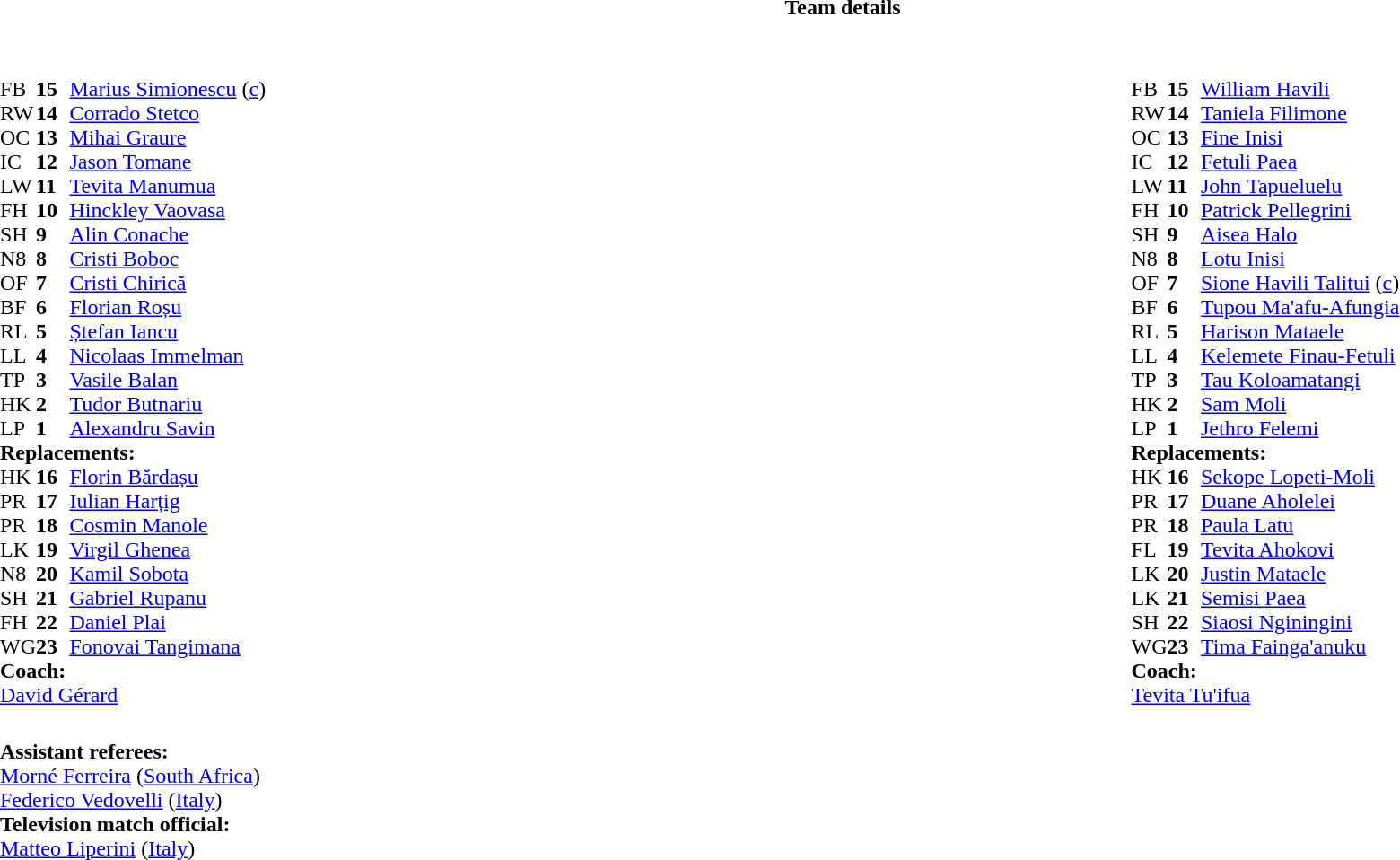<table border="0" style="width:100%;" class="collapsible collapsed">
<tr>
<th>Team details</th>
</tr>
<tr>
<td><br><table style="width:100%">
<tr>
<td style="vertical-align:top;width:50%"><br><table cellspacing="0" cellpadding="0">
<tr>
<th width="25"></th>
<th width="25"></th>
</tr>
<tr>
<td>FB</td>
<td><strong>15</strong></td>
<td><a href='#'>Marius Simionescu</a> (<a href='#'>c</a>)</td>
<td></td>
<td></td>
</tr>
<tr>
<td>RW</td>
<td><strong>14</strong></td>
<td><a href='#'>Corrado Stetco</a></td>
<td></td>
<td></td>
</tr>
<tr>
<td>OC</td>
<td><strong>13</strong></td>
<td><a href='#'>Mihai Graure</a></td>
</tr>
<tr>
<td>IC</td>
<td><strong>12</strong></td>
<td><a href='#'>Jason Tomane</a></td>
</tr>
<tr>
<td>LW</td>
<td><strong>11</strong></td>
<td><a href='#'>Tevita Manumua</a></td>
</tr>
<tr>
<td>FH</td>
<td><strong>10</strong></td>
<td><a href='#'>Hinckley Vaovasa</a></td>
</tr>
<tr>
<td>SH</td>
<td><strong>9</strong></td>
<td><a href='#'>Alin Conache</a></td>
<td></td>
<td></td>
</tr>
<tr>
<td>N8</td>
<td><strong>8</strong></td>
<td><a href='#'>Cristi Boboc</a></td>
</tr>
<tr>
<td>OF</td>
<td><strong>7</strong></td>
<td><a href='#'>Cristi Chirică</a></td>
</tr>
<tr>
<td>BF</td>
<td><strong>6</strong></td>
<td><a href='#'>Florian Roșu</a></td>
<td></td>
<td></td>
</tr>
<tr>
<td>RL</td>
<td><strong>5</strong></td>
<td><a href='#'>Ștefan Iancu</a></td>
<td></td>
<td></td>
</tr>
<tr>
<td>LL</td>
<td><strong>4</strong></td>
<td><a href='#'>Nicolaas Immelman</a></td>
</tr>
<tr>
<td>TP</td>
<td><strong>3</strong></td>
<td><a href='#'>Vasile Balan</a></td>
<td></td>
<td></td>
</tr>
<tr>
<td>HK</td>
<td><strong>2</strong></td>
<td><a href='#'>Tudor Butnariu</a></td>
<td></td>
<td></td>
</tr>
<tr>
<td>LP</td>
<td><strong>1</strong></td>
<td><a href='#'>Alexandru Savin</a></td>
<td></td>
<td></td>
<td></td>
<td></td>
</tr>
<tr>
<td colspan="3"><strong>Replacements:</strong></td>
</tr>
<tr>
<td>HK</td>
<td><strong>16</strong></td>
<td><a href='#'>Florin Bărdașu</a></td>
<td></td>
<td></td>
</tr>
<tr>
<td>PR</td>
<td><strong>17</strong></td>
<td><a href='#'>Iulian Harțig</a></td>
<td></td>
<td></td>
<td></td>
<td></td>
</tr>
<tr>
<td>PR</td>
<td><strong>18</strong></td>
<td><a href='#'>Cosmin Manole</a></td>
<td></td>
<td></td>
</tr>
<tr>
<td>LK</td>
<td><strong>19</strong></td>
<td><a href='#'>Virgil Ghenea</a></td>
<td></td>
<td></td>
</tr>
<tr>
<td>N8</td>
<td><strong>20</strong></td>
<td><a href='#'>Kamil Sobota</a></td>
<td></td>
<td></td>
</tr>
<tr>
<td>SH</td>
<td><strong>21</strong></td>
<td><a href='#'>Gabriel Rupanu</a></td>
<td></td>
<td></td>
</tr>
<tr>
<td>FH</td>
<td><strong>22</strong></td>
<td><a href='#'>Daniel Plai</a></td>
<td></td>
<td></td>
</tr>
<tr>
<td>WG</td>
<td><strong>23</strong></td>
<td><a href='#'>Fonovai Tangimana</a></td>
<td></td>
<td></td>
</tr>
<tr>
<td colspan=3><strong>Coach:</strong></td>
</tr>
<tr>
<td colspan="4"> <a href='#'>David Gérard</a></td>
</tr>
<tr>
</tr>
</table>
</td>
<td style="vertical-align:top;width:50%"><br><table cellspacing="0" cellpadding="0" align="center">
<tr>
<th width="25"></th>
<th width="25"></th>
</tr>
<tr>
<td>FB</td>
<td><strong>15</strong></td>
<td><a href='#'>William Havili</a></td>
</tr>
<tr>
<td>RW</td>
<td><strong>14</strong></td>
<td><a href='#'>Taniela Filimone</a></td>
<td></td>
<td></td>
</tr>
<tr>
<td>OC</td>
<td><strong>13</strong></td>
<td><a href='#'>Fine Inisi</a></td>
</tr>
<tr>
<td>IC</td>
<td><strong>12</strong></td>
<td><a href='#'>Fetuli Paea</a></td>
</tr>
<tr>
<td>LW</td>
<td><strong>11</strong></td>
<td><a href='#'>John Tapueluelu</a></td>
</tr>
<tr>
<td>FH</td>
<td><strong>10</strong></td>
<td><a href='#'>Patrick Pellegrini</a></td>
</tr>
<tr>
<td>SH</td>
<td><strong>9</strong></td>
<td><a href='#'>Aisea Halo</a></td>
<td></td>
<td></td>
</tr>
<tr>
<td>N8</td>
<td><strong>8</strong></td>
<td><a href='#'>Lotu Inisi</a></td>
</tr>
<tr>
<td>OF</td>
<td><strong>7</strong></td>
<td><a href='#'>Sione Havili Talitui</a> (<a href='#'>c</a>)</td>
</tr>
<tr>
<td>BF</td>
<td><strong>6</strong></td>
<td><a href='#'>Tupou Ma'afu-Afungia</a></td>
<td></td>
<td></td>
<td></td>
<td></td>
</tr>
<tr>
<td>RL</td>
<td><strong>5</strong></td>
<td><a href='#'>Harison Mataele</a></td>
<td></td>
<td></td>
</tr>
<tr>
<td>LL</td>
<td><strong>4</strong></td>
<td><a href='#'>Kelemete Finau-Fetuli</a></td>
<td></td>
<td></td>
</tr>
<tr>
<td>TP</td>
<td><strong>3</strong></td>
<td><a href='#'>Tau Koloamatangi</a></td>
<td></td>
<td></td>
</tr>
<tr>
<td>HK</td>
<td><strong>2</strong></td>
<td><a href='#'>Sam Moli</a></td>
<td></td>
<td></td>
</tr>
<tr>
<td>LP</td>
<td><strong>1</strong></td>
<td><a href='#'>Jethro Felemi</a></td>
<td></td>
<td></td>
</tr>
<tr>
<td colspan="3"><strong>Replacements:</strong></td>
</tr>
<tr>
<td>HK</td>
<td><strong>16</strong></td>
<td><a href='#'>Sekope Lopeti-Moli</a></td>
<td></td>
<td></td>
</tr>
<tr>
<td>PR</td>
<td><strong>17</strong></td>
<td><a href='#'>Duane Aholelei</a></td>
<td></td>
<td></td>
</tr>
<tr>
<td>PR</td>
<td><strong>18</strong></td>
<td><a href='#'>Paula Latu</a></td>
<td></td>
<td></td>
</tr>
<tr>
<td>FL</td>
<td><strong>19</strong></td>
<td><a href='#'>Tevita Ahokovi</a></td>
<td></td>
<td></td>
<td></td>
<td></td>
</tr>
<tr>
<td>LK</td>
<td><strong>20</strong></td>
<td><a href='#'>Justin Mataele</a></td>
<td></td>
<td></td>
</tr>
<tr>
<td>LK</td>
<td><strong>21</strong></td>
<td><a href='#'>Semisi Paea</a></td>
<td></td>
<td></td>
</tr>
<tr>
<td>SH</td>
<td><strong>22</strong></td>
<td><a href='#'>Siaosi Nginingini</a></td>
<td></td>
<td></td>
</tr>
<tr>
<td>WG</td>
<td><strong>23</strong></td>
<td><a href='#'>Tima Fainga'anuku</a></td>
<td></td>
<td></td>
</tr>
<tr>
<td colspan=3><strong>Coach:</strong></td>
</tr>
<tr>
<td colspan="4"> <a href='#'>Tevita Tu'ifua</a></td>
</tr>
</table>
</td>
</tr>
</table>
<table style="width:100%">
<tr>
<td><br>
<strong>Assistant referees:</strong>
<br><a href='#'>Morné Ferreira</a> (<a href='#'>South Africa</a>)
<br><a href='#'>Federico Vedovelli</a> (<a href='#'>Italy</a>)
<br><strong>Television match official:</strong>
<br><a href='#'>Matteo Liperini</a> (<a href='#'>Italy</a>)</td>
</tr>
</table>
</td>
</tr>
</table>
